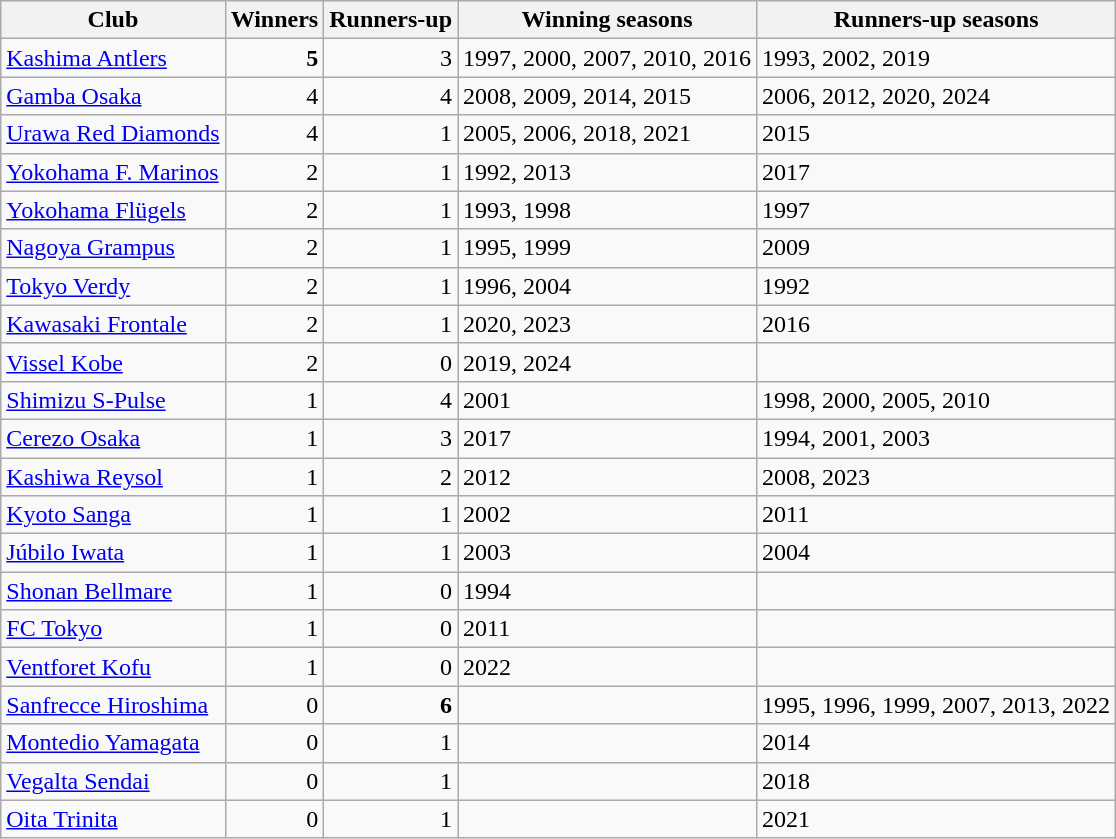<table class="wikitable sortable">
<tr>
<th>Club</th>
<th>Winners</th>
<th>Runners-up</th>
<th>Winning seasons</th>
<th>Runners-up seasons</th>
</tr>
<tr>
<td><a href='#'>Kashima Antlers</a></td>
<td align=right><strong>5</strong></td>
<td align=right>3</td>
<td>1997, 2000, 2007, 2010, 2016</td>
<td>1993, 2002, 2019</td>
</tr>
<tr>
<td><a href='#'>Gamba Osaka</a></td>
<td align=right>4</td>
<td align=right>4</td>
<td>2008, 2009, 2014, 2015</td>
<td>2006, 2012, 2020, 2024</td>
</tr>
<tr>
<td><a href='#'>Urawa Red Diamonds</a></td>
<td align=right>4</td>
<td align=right>1</td>
<td>2005, 2006, 2018, 2021</td>
<td>2015</td>
</tr>
<tr>
<td><a href='#'>Yokohama F. Marinos</a></td>
<td align=right>2</td>
<td align=right>1</td>
<td>1992, 2013</td>
<td>2017</td>
</tr>
<tr>
<td><a href='#'>Yokohama Flügels</a></td>
<td align=right>2</td>
<td align=right>1</td>
<td>1993, 1998</td>
<td>1997</td>
</tr>
<tr>
<td><a href='#'>Nagoya Grampus</a></td>
<td align=right>2</td>
<td align=right>1</td>
<td>1995, 1999</td>
<td>2009</td>
</tr>
<tr>
<td><a href='#'>Tokyo Verdy</a></td>
<td align=right>2</td>
<td align=right>1</td>
<td>1996, 2004</td>
<td>1992</td>
</tr>
<tr>
<td><a href='#'>Kawasaki Frontale</a></td>
<td align=right>2</td>
<td align=right>1</td>
<td>2020, 2023</td>
<td>2016</td>
</tr>
<tr>
<td><a href='#'>Vissel Kobe</a></td>
<td align=right>2</td>
<td align=right>0</td>
<td>2019, 2024</td>
<td></td>
</tr>
<tr>
<td><a href='#'>Shimizu S-Pulse</a></td>
<td align=right>1</td>
<td align=right>4</td>
<td>2001</td>
<td>1998, 2000, 2005, 2010</td>
</tr>
<tr>
<td><a href='#'>Cerezo Osaka</a></td>
<td align=right>1</td>
<td align=right>3</td>
<td>2017</td>
<td>1994, 2001, 2003</td>
</tr>
<tr>
<td><a href='#'>Kashiwa Reysol</a></td>
<td align=right>1</td>
<td align=right>2</td>
<td>2012</td>
<td>2008, 2023</td>
</tr>
<tr>
<td><a href='#'>Kyoto Sanga</a></td>
<td align=right>1</td>
<td align=right>1</td>
<td>2002</td>
<td>2011</td>
</tr>
<tr>
<td><a href='#'>Júbilo Iwata</a></td>
<td align=right>1</td>
<td align=right>1</td>
<td>2003</td>
<td>2004</td>
</tr>
<tr>
<td><a href='#'>Shonan Bellmare</a></td>
<td align=right>1</td>
<td align=right>0</td>
<td>1994</td>
<td></td>
</tr>
<tr>
<td><a href='#'>FC Tokyo</a></td>
<td align=right>1</td>
<td align=right>0</td>
<td>2011</td>
<td></td>
</tr>
<tr>
<td><a href='#'>Ventforet Kofu</a></td>
<td align=right>1</td>
<td align=right>0</td>
<td>2022</td>
<td></td>
</tr>
<tr>
<td><a href='#'>Sanfrecce Hiroshima</a></td>
<td align=right>0</td>
<td align=right><strong>6</strong></td>
<td></td>
<td>1995, 1996, 1999, 2007, 2013, 2022</td>
</tr>
<tr>
<td><a href='#'>Montedio Yamagata</a></td>
<td align=right>0</td>
<td align=right>1</td>
<td></td>
<td>2014</td>
</tr>
<tr>
<td><a href='#'>Vegalta Sendai</a></td>
<td align=right>0</td>
<td align=right>1</td>
<td></td>
<td>2018</td>
</tr>
<tr>
<td><a href='#'>Oita Trinita</a></td>
<td align=right>0</td>
<td align=right>1</td>
<td></td>
<td>2021</td>
</tr>
</table>
